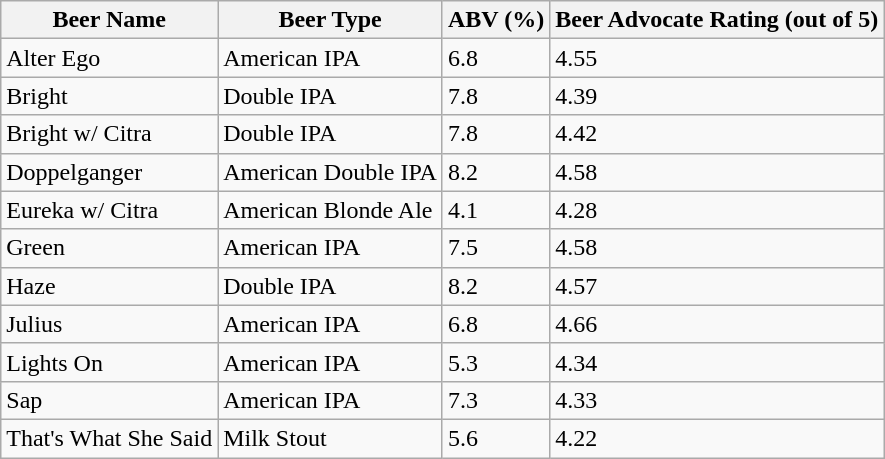<table class="wikitable sortable">
<tr>
<th>Beer Name</th>
<th>Beer Type</th>
<th>ABV (%)</th>
<th>Beer Advocate Rating (out of 5)</th>
</tr>
<tr>
<td>Alter Ego</td>
<td>American IPA</td>
<td>6.8</td>
<td>4.55</td>
</tr>
<tr>
<td>Bright</td>
<td>Double IPA</td>
<td>7.8</td>
<td>4.39</td>
</tr>
<tr>
<td>Bright w/ Citra</td>
<td>Double IPA</td>
<td>7.8</td>
<td>4.42</td>
</tr>
<tr>
<td>Doppelganger</td>
<td>American Double IPA</td>
<td>8.2</td>
<td>4.58</td>
</tr>
<tr>
<td>Eureka w/ Citra</td>
<td>American Blonde Ale</td>
<td>4.1</td>
<td>4.28</td>
</tr>
<tr>
<td>Green</td>
<td>American IPA</td>
<td>7.5</td>
<td>4.58</td>
</tr>
<tr>
<td>Haze</td>
<td>Double IPA</td>
<td>8.2</td>
<td>4.57</td>
</tr>
<tr>
<td>Julius</td>
<td>American IPA</td>
<td>6.8</td>
<td>4.66</td>
</tr>
<tr>
<td>Lights On</td>
<td>American IPA</td>
<td>5.3</td>
<td>4.34</td>
</tr>
<tr>
<td>Sap</td>
<td>American IPA</td>
<td>7.3</td>
<td>4.33</td>
</tr>
<tr>
<td>That's What She Said</td>
<td>Milk Stout</td>
<td>5.6</td>
<td>4.22</td>
</tr>
</table>
